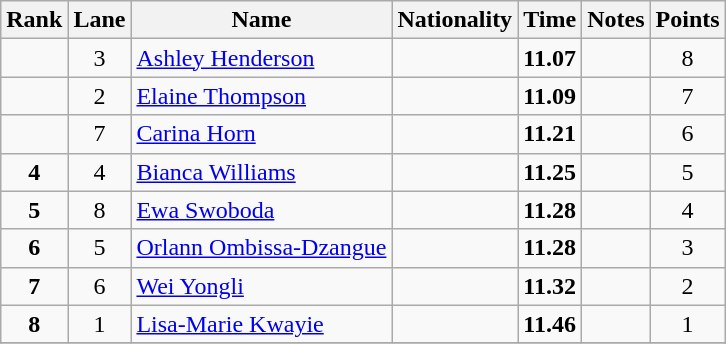<table class="wikitable sortable" style="text-align:center">
<tr>
<th>Rank</th>
<th>Lane</th>
<th>Name</th>
<th>Nationality</th>
<th>Time</th>
<th>Notes</th>
<th>Points</th>
</tr>
<tr>
<td></td>
<td>3</td>
<td align=left><a href='#'>Ashley Henderson</a></td>
<td align=left></td>
<td><strong>11.07</strong></td>
<td></td>
<td>8</td>
</tr>
<tr>
<td></td>
<td>2</td>
<td align=left><a href='#'>Elaine Thompson</a></td>
<td align=left></td>
<td><strong>11.09</strong></td>
<td></td>
<td>7</td>
</tr>
<tr>
<td></td>
<td>7</td>
<td align=left><a href='#'>Carina Horn</a></td>
<td align=left></td>
<td><strong>11.21</strong></td>
<td></td>
<td>6</td>
</tr>
<tr>
<td><strong>4</strong></td>
<td>4</td>
<td align=left><a href='#'>Bianca Williams</a></td>
<td align=left></td>
<td><strong>11.25</strong></td>
<td></td>
<td>5</td>
</tr>
<tr>
<td><strong>5</strong></td>
<td>8</td>
<td align=left><a href='#'>Ewa Swoboda</a></td>
<td align=left></td>
<td><strong>11.28</strong></td>
<td></td>
<td>4</td>
</tr>
<tr>
<td><strong>6</strong></td>
<td>5</td>
<td align=left><a href='#'>Orlann Ombissa-Dzangue</a></td>
<td align=left></td>
<td><strong>11.28</strong></td>
<td></td>
<td>3</td>
</tr>
<tr>
<td><strong>7</strong></td>
<td>6</td>
<td align=left><a href='#'>Wei Yongli</a></td>
<td align=left></td>
<td><strong>11.32</strong></td>
<td></td>
<td>2</td>
</tr>
<tr>
<td><strong>8</strong></td>
<td>1</td>
<td align=left><a href='#'>Lisa-Marie Kwayie</a></td>
<td align=left></td>
<td><strong>11.46</strong></td>
<td></td>
<td>1</td>
</tr>
<tr>
</tr>
</table>
